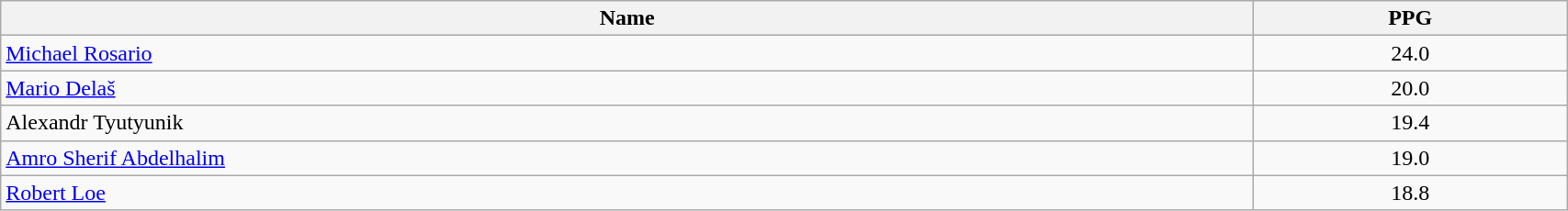<table class=wikitable width="90%">
<tr>
<th width="80%">Name</th>
<th width="20%">PPG</th>
</tr>
<tr>
<td> <a href='#'>Michael Rosario</a></td>
<td align=center>24.0</td>
</tr>
<tr>
<td> <a href='#'>Mario Delaš</a></td>
<td align=center>20.0</td>
</tr>
<tr>
<td> Alexandr Tyutyunik</td>
<td align=center>19.4</td>
</tr>
<tr>
<td> <a href='#'>Amro Sherif Abdelhalim</a></td>
<td align=center>19.0</td>
</tr>
<tr>
<td> <a href='#'>Robert Loe</a></td>
<td align=center>18.8</td>
</tr>
</table>
